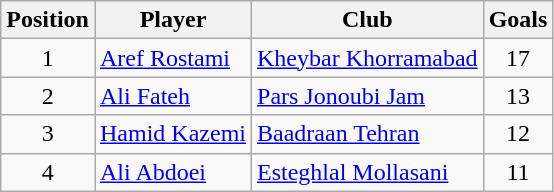<table class="wikitable">
<tr>
<th>Position</th>
<th>Player</th>
<th>Club</th>
<th>Goals</th>
</tr>
<tr>
<td align="center">1</td>
<td> <a href='#'>Aref Rostami</a></td>
<td><a href='#'>Kheybar Khorramabad</a></td>
<td align="center">17</td>
</tr>
<tr>
<td align="center">2</td>
<td> <a href='#'>Ali Fateh</a></td>
<td><a href='#'>Pars Jonoubi Jam</a></td>
<td align="center">13</td>
</tr>
<tr>
<td align="center">3</td>
<td> <a href='#'>Hamid Kazemi</a></td>
<td><a href='#'>Baadraan Tehran</a></td>
<td align="center">12</td>
</tr>
<tr>
<td align="center">4</td>
<td> <a href='#'>Ali Abdoei</a></td>
<td><a href='#'>Esteghlal Mollasani</a></td>
<td align="center">11</td>
</tr>
</table>
